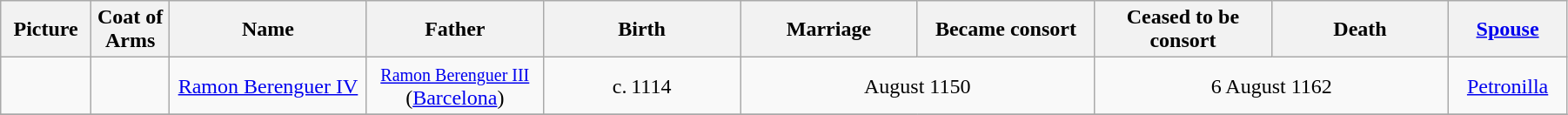<table width=95% class="wikitable">
<tr>
<th width = "4%">Picture</th>
<th width = "4%">Coat of Arms</th>
<th width = "10%">Name</th>
<th width = "9%">Father</th>
<th width = "10%">Birth</th>
<th width = "9%">Marriage</th>
<th width = "9%">Became consort</th>
<th width = "9%">Ceased to be consort</th>
<th width = "9%">Death</th>
<th width = "6%"><a href='#'>Spouse</a></th>
</tr>
<tr>
<td align="center"></td>
<td align="center"></td>
<td align="center"><a href='#'>Ramon Berenguer IV</a></td>
<td align="center"><small><a href='#'>Ramon Berenguer III</a></small><br> (<a href='#'>Barcelona</a>)</td>
<td align="center">c. 1114</td>
<td align="center" colspan="2">August 1150</td>
<td align="center" colspan="2">6 August 1162</td>
<td align="center"><a href='#'>Petronilla</a></td>
</tr>
<tr>
</tr>
</table>
